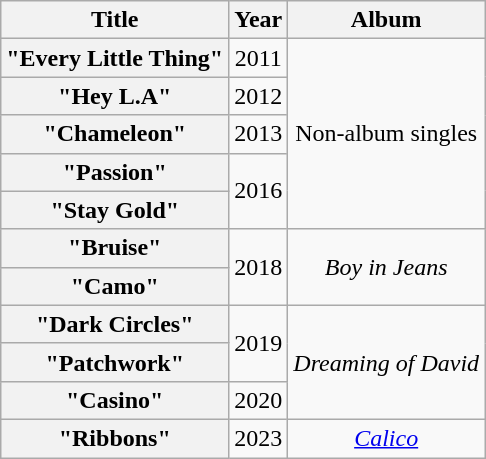<table class="wikitable plainrowheaders" style="text-align:center;" border="1">
<tr>
<th scope="col">Title</th>
<th scope="col">Year</th>
<th scope="col">Album</th>
</tr>
<tr>
<th scope="row">"Every Little Thing"</th>
<td>2011</td>
<td rowspan="5">Non-album singles</td>
</tr>
<tr>
<th scope="row">"Hey L.A"</th>
<td>2012</td>
</tr>
<tr>
<th scope="row">"Chameleon"</th>
<td>2013</td>
</tr>
<tr>
<th scope="row">"Passion"</th>
<td rowspan="2">2016</td>
</tr>
<tr>
<th scope="row">"Stay Gold"</th>
</tr>
<tr>
<th scope="row">"Bruise"</th>
<td rowspan="2">2018</td>
<td rowspan="2"><em>Boy in Jeans</em></td>
</tr>
<tr>
<th scope="row">"Camo"</th>
</tr>
<tr>
<th scope="row">"Dark Circles"</th>
<td rowspan="2">2019</td>
<td rowspan="3"><em>Dreaming of David</em></td>
</tr>
<tr>
<th scope="row">"Patchwork"</th>
</tr>
<tr>
<th scope="row">"Casino"</th>
<td>2020</td>
</tr>
<tr>
<th scope="row">"Ribbons"</th>
<td>2023</td>
<td><em><a href='#'>Calico</a></em></td>
</tr>
</table>
